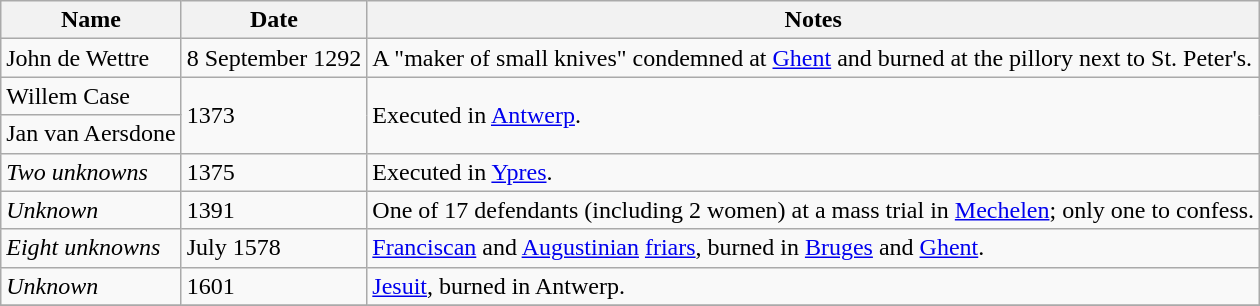<table class="wikitable sortable" style="text-align:left">
<tr>
<th>Name</th>
<th>Date</th>
<th>Notes</th>
</tr>
<tr>
<td>John de Wettre</td>
<td>8 September 1292</td>
<td>A "maker of small knives" condemned at <a href='#'>Ghent</a> and burned at the pillory next to St. Peter's.</td>
</tr>
<tr>
<td>Willem Case</td>
<td rowspan="2">1373</td>
<td rowspan="2">Executed in <a href='#'>Antwerp</a>.</td>
</tr>
<tr>
<td>Jan van Aersdone</td>
</tr>
<tr>
<td><em>Two unknowns</em></td>
<td>1375</td>
<td>Executed in <a href='#'>Ypres</a>.</td>
</tr>
<tr>
<td><em>Unknown</em></td>
<td>1391</td>
<td>One of 17 defendants (including 2 women) at a mass trial in <a href='#'>Mechelen</a>; only one to confess.</td>
</tr>
<tr>
<td><em>Eight unknowns</em></td>
<td>July 1578</td>
<td><a href='#'>Franciscan</a> and <a href='#'>Augustinian</a> <a href='#'>friars</a>, burned in <a href='#'>Bruges</a> and <a href='#'>Ghent</a>.</td>
</tr>
<tr>
<td><em>Unknown</em></td>
<td>1601</td>
<td><a href='#'>Jesuit</a>, burned in Antwerp.</td>
</tr>
<tr>
</tr>
</table>
